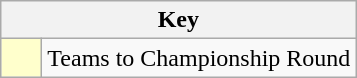<table class="wikitable" style="text-align: center;">
<tr>
<th colspan=2>Key</th>
</tr>
<tr>
<td style="background:#ffffcc; width:20px;"></td>
<td align=left>Teams to Championship Round</td>
</tr>
</table>
